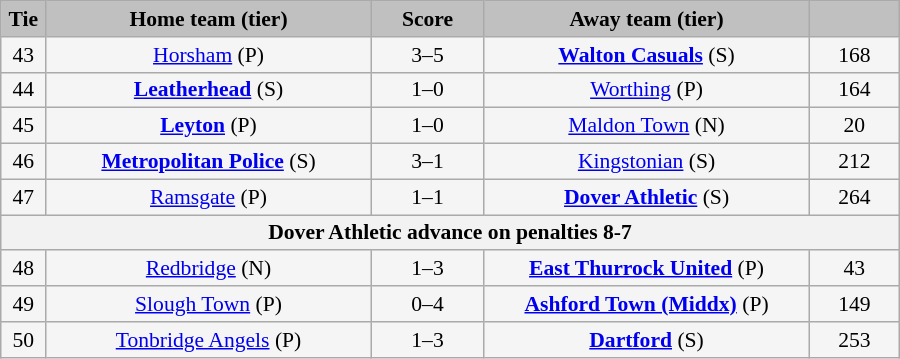<table class="wikitable" style="width: 600px; background:WhiteSmoke; text-align:center; font-size:90%">
<tr>
<td scope="col" style="width:  5.00%; background:silver;"><strong>Tie</strong></td>
<td scope="col" style="width: 36.25%; background:silver;"><strong>Home team (tier)</strong></td>
<td scope="col" style="width: 12.50%; background:silver;"><strong>Score</strong></td>
<td scope="col" style="width: 36.25%; background:silver;"><strong>Away team (tier)</strong></td>
<td scope="col" style="width: 10.00%; background:silver;"><strong></strong></td>
</tr>
<tr>
<td>43</td>
<td><a href='#'>Horsham</a> (P)</td>
<td>3–5 </td>
<td><strong><a href='#'>Walton Casuals</a></strong> (S)</td>
<td>168</td>
</tr>
<tr>
<td>44</td>
<td><strong><a href='#'>Leatherhead</a></strong> (S)</td>
<td>1–0</td>
<td><a href='#'>Worthing</a> (P)</td>
<td>164</td>
</tr>
<tr>
<td>45</td>
<td><strong><a href='#'>Leyton</a></strong> (P)</td>
<td>1–0</td>
<td><a href='#'>Maldon Town</a> (N)</td>
<td>20</td>
</tr>
<tr>
<td>46</td>
<td><strong><a href='#'>Metropolitan Police</a></strong> (S)</td>
<td>3–1</td>
<td><a href='#'>Kingstonian</a> (S)</td>
<td>212</td>
</tr>
<tr>
<td>47</td>
<td><a href='#'>Ramsgate</a> (P)</td>
<td>1–1</td>
<td><strong><a href='#'>Dover Athletic</a></strong> (S)</td>
<td>264</td>
</tr>
<tr>
<th colspan=5>Dover Athletic advance on penalties 8-7</th>
</tr>
<tr>
<td>48</td>
<td><a href='#'>Redbridge</a> (N)</td>
<td>1–3 </td>
<td><strong><a href='#'>East Thurrock United</a></strong> (P)</td>
<td>43</td>
</tr>
<tr>
<td>49</td>
<td><a href='#'>Slough Town</a> (P)</td>
<td>0–4</td>
<td><strong><a href='#'>Ashford Town (Middx)</a></strong> (P)</td>
<td>149</td>
</tr>
<tr>
<td>50</td>
<td><a href='#'>Tonbridge Angels</a> (P)</td>
<td>1–3</td>
<td><strong><a href='#'>Dartford</a></strong> (S)</td>
<td>253</td>
</tr>
</table>
